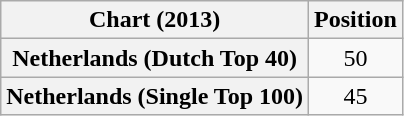<table class="wikitable sortable plainrowheaders">
<tr>
<th>Chart (2013)</th>
<th>Position</th>
</tr>
<tr>
<th scope="row">Netherlands (Dutch Top 40)</th>
<td align="center">50</td>
</tr>
<tr>
<th scope="row">Netherlands (Single Top 100)</th>
<td align="center">45</td>
</tr>
</table>
